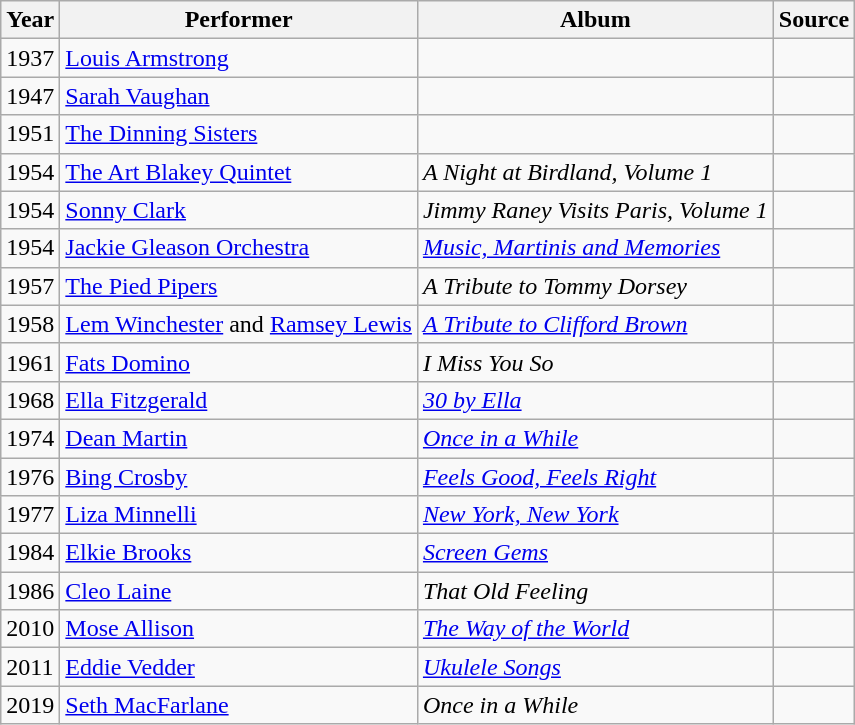<table class="wikitable sortable">
<tr>
<th>Year</th>
<th>Performer</th>
<th>Album</th>
<th>Source</th>
</tr>
<tr>
<td>1937</td>
<td><a href='#'>Louis Armstrong</a></td>
<td></td>
<td></td>
</tr>
<tr>
<td>1947</td>
<td><a href='#'>Sarah Vaughan</a></td>
<td></td>
<td></td>
</tr>
<tr>
<td>1951</td>
<td><a href='#'>The Dinning Sisters</a></td>
<td></td>
<td></td>
</tr>
<tr>
<td>1954</td>
<td><a href='#'>The Art Blakey Quintet</a></td>
<td><em>A Night at Birdland, Volume 1</em></td>
<td></td>
</tr>
<tr>
<td>1954</td>
<td><a href='#'>Sonny Clark</a></td>
<td><em>Jimmy Raney Visits Paris, Volume 1</em></td>
<td></td>
</tr>
<tr>
<td>1954</td>
<td><a href='#'>Jackie Gleason Orchestra</a></td>
<td><em><a href='#'>Music, Martinis and Memories</a></em></td>
<td></td>
</tr>
<tr>
<td>1957</td>
<td><a href='#'>The Pied Pipers</a></td>
<td><em>A Tribute to Tommy Dorsey</em></td>
<td></td>
</tr>
<tr>
<td>1958</td>
<td><a href='#'>Lem Winchester</a> and <a href='#'>Ramsey Lewis</a></td>
<td><em><a href='#'>A Tribute to Clifford Brown</a></em></td>
<td></td>
</tr>
<tr>
<td>1961</td>
<td><a href='#'>Fats Domino</a></td>
<td><em>I Miss You So</em></td>
<td></td>
</tr>
<tr>
<td>1968</td>
<td><a href='#'>Ella Fitzgerald</a></td>
<td><em><a href='#'>30 by Ella</a></em></td>
<td></td>
</tr>
<tr>
<td>1974</td>
<td><a href='#'>Dean Martin</a></td>
<td><em><a href='#'>Once in a While</a></em></td>
<td></td>
</tr>
<tr>
<td>1976</td>
<td><a href='#'>Bing Crosby</a></td>
<td><em><a href='#'>Feels Good, Feels Right</a></em></td>
<td></td>
</tr>
<tr>
<td>1977</td>
<td><a href='#'>Liza Minnelli</a></td>
<td><em><a href='#'>New York, New York</a></em></td>
<td></td>
</tr>
<tr>
<td>1984</td>
<td><a href='#'>Elkie Brooks</a></td>
<td><em><a href='#'>Screen Gems</a></em></td>
<td></td>
</tr>
<tr>
<td>1986</td>
<td><a href='#'>Cleo Laine</a></td>
<td><em>That Old Feeling</em></td>
<td></td>
</tr>
<tr>
<td>2010</td>
<td><a href='#'>Mose Allison</a></td>
<td><em><a href='#'>The Way of the World</a></em></td>
<td></td>
</tr>
<tr>
<td>2011</td>
<td><a href='#'>Eddie Vedder</a></td>
<td><em><a href='#'>Ukulele Songs</a></em></td>
<td></td>
</tr>
<tr>
<td>2019</td>
<td><a href='#'>Seth MacFarlane</a></td>
<td><em>Once in a While</em></td>
<td><br></td>
</tr>
</table>
